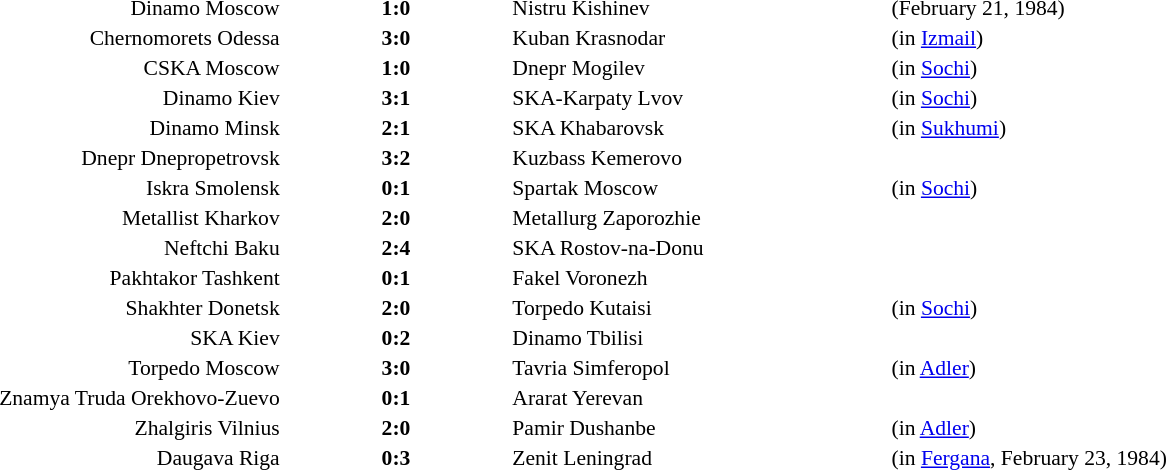<table style="width:100%;" cellspacing="1">
<tr>
<th width=20%></th>
<th width=12%></th>
<th width=20%></th>
<th></th>
</tr>
<tr style=font-size:90%>
<td align=right>Dinamo Moscow</td>
<td align=center><strong>1:0</strong></td>
<td>Nistru Kishinev</td>
<td>(February 21, 1984)</td>
</tr>
<tr style=font-size:90%>
<td align=right>Chernomorets Odessa</td>
<td align=center><strong>3:0</strong></td>
<td>Kuban Krasnodar</td>
<td>(in <a href='#'>Izmail</a>)</td>
</tr>
<tr style=font-size:90%>
<td align=right>CSKA Moscow</td>
<td align=center><strong>1:0</strong></td>
<td>Dnepr Mogilev</td>
<td>(in <a href='#'>Sochi</a>)</td>
</tr>
<tr style=font-size:90%>
<td align=right>Dinamo Kiev</td>
<td align=center><strong>3:1</strong></td>
<td>SKA-Karpaty Lvov</td>
<td> (in <a href='#'>Sochi</a>)</td>
</tr>
<tr style=font-size:90%>
<td align=right>Dinamo Minsk</td>
<td align=center><strong>2:1</strong></td>
<td>SKA Khabarovsk</td>
<td>(in <a href='#'>Sukhumi</a>)</td>
</tr>
<tr style=font-size:90%>
<td align=right>Dnepr Dnepropetrovsk</td>
<td align=center><strong>3:2</strong></td>
<td>Kuzbass Kemerovo</td>
<td></td>
</tr>
<tr style=font-size:90%>
<td align=right>Iskra Smolensk</td>
<td align=center><strong>0:1</strong></td>
<td>Spartak Moscow</td>
<td>(in <a href='#'>Sochi</a>)</td>
</tr>
<tr style=font-size:90%>
<td align=right>Metallist Kharkov</td>
<td align=center><strong>2:0</strong></td>
<td>Metallurg Zaporozhie</td>
<td></td>
</tr>
<tr style=font-size:90%>
<td align=right>Neftchi Baku</td>
<td align=center><strong>2:4</strong></td>
<td>SKA Rostov-na-Donu</td>
<td></td>
</tr>
<tr style=font-size:90%>
<td align=right>Pakhtakor Tashkent</td>
<td align=center><strong>0:1</strong></td>
<td>Fakel Voronezh</td>
<td></td>
</tr>
<tr style=font-size:90%>
<td align=right>Shakhter Donetsk</td>
<td align=center><strong>2:0</strong></td>
<td>Torpedo Kutaisi</td>
<td>(in <a href='#'>Sochi</a>)</td>
</tr>
<tr style=font-size:90%>
<td align=right>SKA Kiev</td>
<td align=center><strong>0:2</strong></td>
<td>Dinamo Tbilisi</td>
<td></td>
</tr>
<tr style=font-size:90%>
<td align=right>Torpedo Moscow</td>
<td align=center><strong>3:0</strong></td>
<td>Tavria Simferopol</td>
<td>(in <a href='#'>Adler</a>)</td>
</tr>
<tr style=font-size:90%>
<td align=right>Znamya Truda Orekhovo-Zuevo</td>
<td align=center><strong>0:1</strong></td>
<td>Ararat Yerevan</td>
<td></td>
</tr>
<tr style=font-size:90%>
<td align=right>Zhalgiris Vilnius</td>
<td align=center><strong>2:0</strong></td>
<td>Pamir Dushanbe</td>
<td> (in <a href='#'>Adler</a>)</td>
</tr>
<tr style=font-size:90%>
<td align=right>Daugava Riga</td>
<td align=center><strong>0:3</strong></td>
<td>Zenit Leningrad</td>
<td>(in <a href='#'>Fergana</a>, February 23, 1984)</td>
</tr>
</table>
